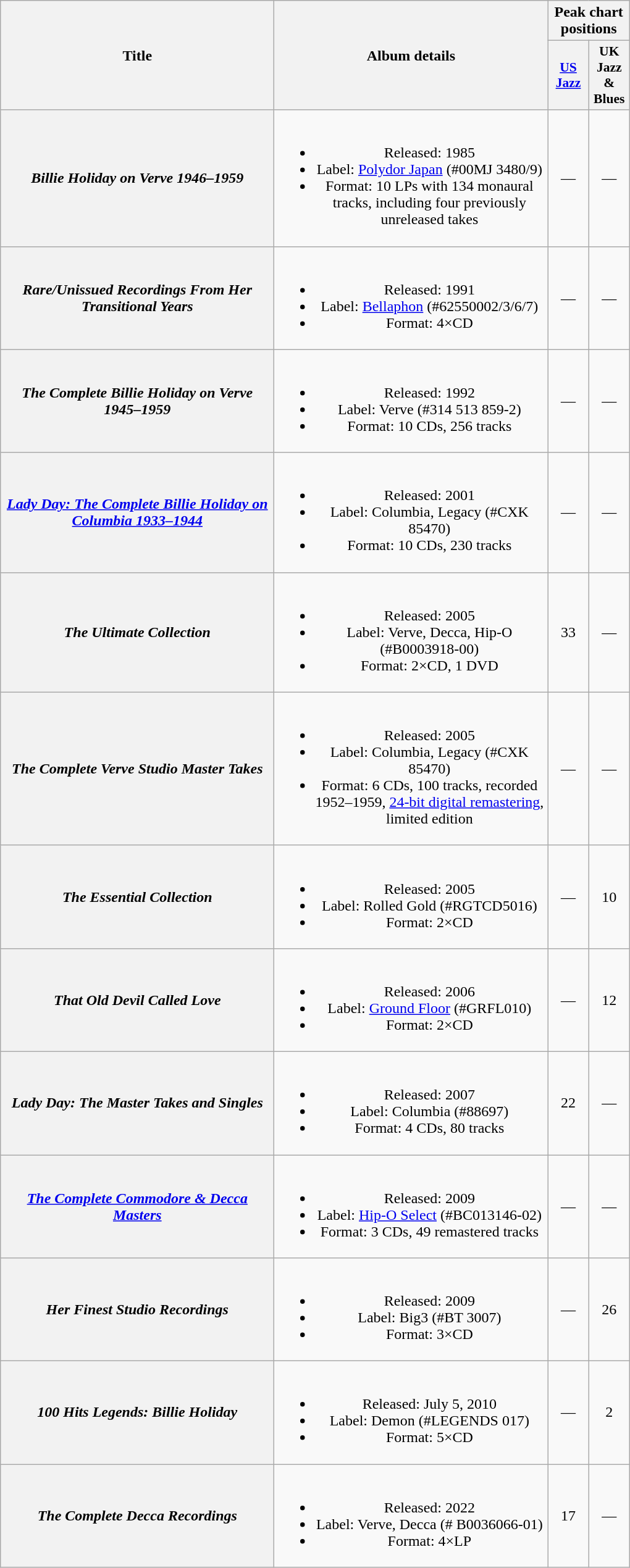<table class="wikitable plainrowheaders" style="text-align:center;">
<tr>
<th scope="col" rowspan="2" style="width:18em;">Title</th>
<th scope="col" rowspan="2" style="width:18em;">Album details</th>
<th scope="col" colspan="2">Peak chart positions</th>
</tr>
<tr>
<th scope="col" style="width:2.6em; font-size:90%;"><a href='#'>US<br>Jazz</a><br></th>
<th scope="col" style="width:2.6em; font-size:90%;">UK<br>Jazz & Blues<br></th>
</tr>
<tr>
<th scope="row"><em>Billie Holiday on Verve 1946–1959</em></th>
<td><br><ul><li>Released: 1985</li><li>Label: <a href='#'>Polydor Japan</a> (#00MJ 3480/9)</li><li>Format: 10 LPs with 134 monaural tracks, including four previously unreleased takes</li></ul></td>
<td style="text-align:center;">—</td>
<td style="text-align:center;">—</td>
</tr>
<tr>
<th scope="row"><em>Rare/Unissued Recordings From Her Transitional Years</em></th>
<td><br><ul><li>Released: 1991</li><li>Label: <a href='#'>Bellaphon</a> (#62550002/3/6/7)</li><li>Format: 4×CD</li></ul></td>
<td style="text-align:center;">—</td>
<td style="text-align:center;">—</td>
</tr>
<tr>
<th scope="row"><em>The Complete Billie Holiday on Verve 1945–1959</em></th>
<td><br><ul><li>Released: 1992</li><li>Label: Verve (#314 513 859-2)</li><li>Format: 10 CDs, 256 tracks</li></ul></td>
<td style="text-align:center;">—</td>
<td style="text-align:center;">—</td>
</tr>
<tr>
<th scope="row"><em><a href='#'>Lady Day: The Complete Billie Holiday on Columbia 1933–1944</a></em></th>
<td><br><ul><li>Released: 2001</li><li>Label: Columbia, Legacy (#CXK 85470)</li><li>Format: 10 CDs, 230 tracks</li></ul></td>
<td style="text-align:center;">—</td>
<td style="text-align:center;">—</td>
</tr>
<tr>
<th scope="row"><em>The Ultimate Collection</em></th>
<td><br><ul><li>Released: 2005</li><li>Label: Verve, Decca, Hip-O (#B0003918-00)</li><li>Format: 2×CD, 1 DVD</li></ul></td>
<td style="text-align:center;">33</td>
<td style="text-align:center;">—</td>
</tr>
<tr>
<th scope="row"><em>The Complete Verve Studio Master Takes</em></th>
<td><br><ul><li>Released: 2005</li><li>Label: Columbia, Legacy (#CXK 85470)</li><li>Format: 6 CDs, 100 tracks, recorded 1952–1959, <a href='#'>24-bit digital remastering</a>, limited edition</li></ul></td>
<td style="text-align:center;">—</td>
<td style="text-align:center;">—</td>
</tr>
<tr>
<th scope="row"><em>The Essential Collection</em></th>
<td><br><ul><li>Released: 2005</li><li>Label: Rolled Gold (#RGTCD5016)</li><li>Format: 2×CD</li></ul></td>
<td style="text-align:center;">—</td>
<td style="text-align:center;">10</td>
</tr>
<tr>
<th scope="row"><em>That Old Devil Called Love</em></th>
<td><br><ul><li>Released: 2006</li><li>Label: <a href='#'>Ground Floor</a> (#GRFL010)</li><li>Format: 2×CD</li></ul></td>
<td style="text-align:center;">—</td>
<td style="text-align:center;">12</td>
</tr>
<tr>
<th scope="row"><em>Lady Day: The Master Takes and Singles</em></th>
<td><br><ul><li>Released: 2007</li><li>Label: Columbia (#88697)</li><li>Format: 4 CDs, 80 tracks</li></ul></td>
<td style="text-align:center;">22</td>
<td style="text-align:center;">—</td>
</tr>
<tr>
<th scope="row"><em><a href='#'>The Complete Commodore & Decca Masters</a></em></th>
<td><br><ul><li>Released: 2009</li><li>Label: <a href='#'>Hip-O Select</a> (#BC013146-02)</li><li>Format: 3 CDs, 49 remastered tracks</li></ul></td>
<td style="text-align:center;">—</td>
<td style="text-align:center;">—</td>
</tr>
<tr>
<th scope="row"><em>Her Finest Studio Recordings</em></th>
<td><br><ul><li>Released: 2009</li><li>Label: Big3 (#BT 3007)</li><li>Format: 3×CD</li></ul></td>
<td style="text-align:center;">—</td>
<td style="text-align:center;">26</td>
</tr>
<tr>
<th scope="row"><em>100 Hits Legends: Billie Holiday</em></th>
<td><br><ul><li>Released: July 5, 2010</li><li>Label: Demon (#LEGENDS 017)</li><li>Format: 5×CD</li></ul></td>
<td style="text-align:center;">—</td>
<td style="text-align:center;">2</td>
</tr>
<tr>
<th scope="row"><em>The Complete Decca Recordings</em></th>
<td><br><ul><li>Released: 2022</li><li>Label: Verve, Decca (# B0036066-01)</li><li>Format: 4×LP</li></ul></td>
<td style="text-align:center;">17</td>
<td style="text-align:center;">—</td>
</tr>
</table>
